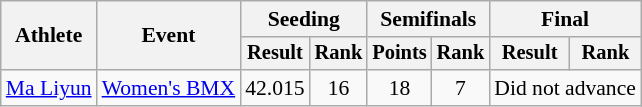<table class=wikitable style="font-size:90%">
<tr>
<th rowspan="2">Athlete</th>
<th rowspan="2">Event</th>
<th colspan="2">Seeding</th>
<th colspan="2">Semifinals</th>
<th colspan="2">Final</th>
</tr>
<tr style="font-size:95%">
<th>Result</th>
<th>Rank</th>
<th>Points</th>
<th>Rank</th>
<th>Result</th>
<th>Rank</th>
</tr>
<tr align=center>
<td align=left><a href='#'>Ma Liyun</a></td>
<td align=left><a href='#'>Women's BMX</a></td>
<td>42.015</td>
<td>16</td>
<td>18</td>
<td>7</td>
<td colspan=2>Did not advance</td>
</tr>
</table>
